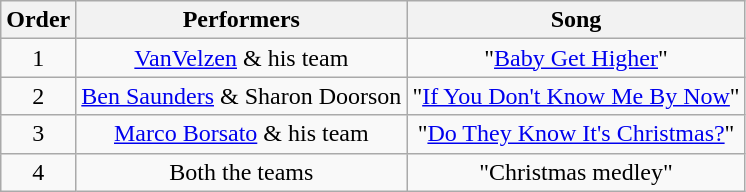<table class="wikitable" style="text-align: center; width: auto;">
<tr>
<th>Order</th>
<th>Performers</th>
<th>Song</th>
</tr>
<tr>
<td>1</td>
<td><a href='#'>VanVelzen</a> & his team</td>
<td>"<a href='#'>Baby Get Higher</a>"</td>
</tr>
<tr>
<td>2</td>
<td><a href='#'>Ben Saunders</a> & Sharon Doorson</td>
<td>"<a href='#'>If You Don't Know Me By Now</a>"</td>
</tr>
<tr>
<td>3</td>
<td><a href='#'>Marco Borsato</a> & his team</td>
<td>"<a href='#'>Do They Know It's Christmas?</a>"</td>
</tr>
<tr>
<td>4</td>
<td>Both the teams</td>
<td>"Christmas medley"</td>
</tr>
</table>
